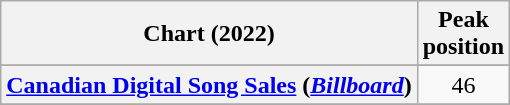<table class="wikitable sortable plainrowheaders" style="text-align:center">
<tr>
<th scope="col">Chart (2022)</th>
<th scope="col">Peak<br>position</th>
</tr>
<tr>
</tr>
<tr>
</tr>
<tr>
<th scope="row"><a href='#'>Canadian Digital Song Sales</a> (<em><a href='#'>Billboard</a></em>)</th>
<td align="center">46</td>
</tr>
<tr>
</tr>
<tr>
</tr>
</table>
